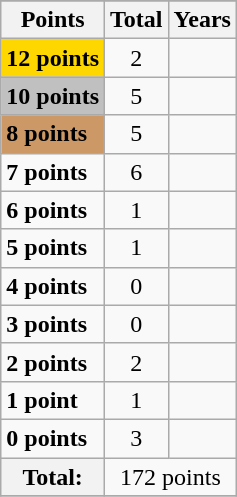<table class="wikitable">
<tr>
</tr>
<tr>
<th>Points</th>
<th>Total</th>
<th>Years</th>
</tr>
<tr>
<td style="background:gold"><strong>12 points</strong></td>
<td style="text-align:center">2</td>
<td></td>
</tr>
<tr>
<td style="background:silver"><strong>10 points</strong></td>
<td style="text-align:center">5</td>
<td></td>
</tr>
<tr>
<td style="background:#CC9966"><strong>8 points</strong></td>
<td style="text-align:center">5</td>
<td></td>
</tr>
<tr>
<td><strong>7 points</strong></td>
<td style="text-align:center">6</td>
<td></td>
</tr>
<tr>
<td><strong>6 points</strong></td>
<td style="text-align:center">1</td>
<td></td>
</tr>
<tr>
<td><strong>5 points</strong></td>
<td style="text-align:center">1</td>
<td></td>
</tr>
<tr>
<td><strong>4 points</strong></td>
<td style="text-align:center">0</td>
<td></td>
</tr>
<tr>
<td><strong>3 points</strong></td>
<td style="text-align:center">0</td>
<td></td>
</tr>
<tr>
<td><strong>2 points</strong></td>
<td style="text-align:center">2</td>
<td></td>
</tr>
<tr>
<td><strong>1 point</strong></td>
<td style="text-align:center">1</td>
<td></td>
</tr>
<tr>
<td><strong>0 points</strong></td>
<td style="text-align:center">3</td>
<td></td>
</tr>
<tr>
<th>Total:</th>
<td colspan="2" style="text-align:center">172 points</td>
</tr>
<tr>
</tr>
</table>
